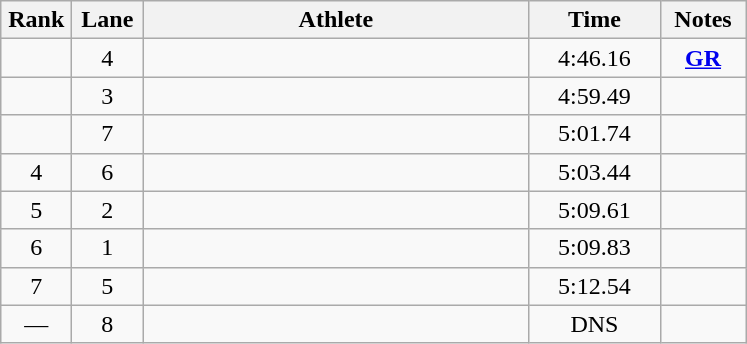<table class="wikitable sortable" style="text-align:center">
<tr>
<th width=40>Rank</th>
<th width=40>Lane</th>
<th width=250>Athlete</th>
<th width=80>Time</th>
<th width=50>Notes</th>
</tr>
<tr>
<td></td>
<td>4</td>
<td align=left></td>
<td>4:46.16</td>
<td><strong><a href='#'>GR</a></strong></td>
</tr>
<tr>
<td></td>
<td>3</td>
<td align=left></td>
<td>4:59.49</td>
<td></td>
</tr>
<tr>
<td></td>
<td>7</td>
<td align=left></td>
<td>5:01.74</td>
<td></td>
</tr>
<tr>
<td>4</td>
<td>6</td>
<td align=left></td>
<td>5:03.44</td>
<td></td>
</tr>
<tr>
<td>5</td>
<td>2</td>
<td align=left></td>
<td>5:09.61</td>
<td></td>
</tr>
<tr>
<td>6</td>
<td>1</td>
<td align=left></td>
<td>5:09.83</td>
<td></td>
</tr>
<tr>
<td>7</td>
<td>5</td>
<td align=left></td>
<td>5:12.54</td>
<td></td>
</tr>
<tr>
<td>—</td>
<td>8</td>
<td align=left></td>
<td>DNS</td>
<td></td>
</tr>
</table>
